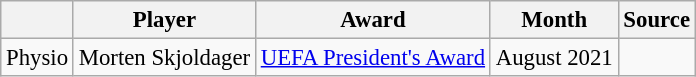<table class="wikitable sortable" style="text-align:left; font-size:95%;">
<tr>
<th></th>
<th>Player</th>
<th>Award</th>
<th>Month</th>
<th>Source</th>
</tr>
<tr>
<td>Physio</td>
<td align=left> Morten Skjoldager</td>
<td><a href='#'>UEFA President's Award</a></td>
<td>August 2021</td>
<td></td>
</tr>
</table>
